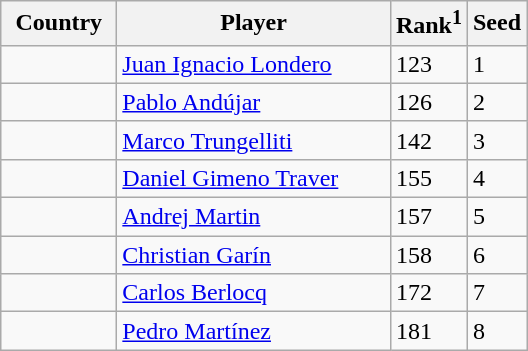<table class="sortable wikitable">
<tr>
<th width="70">Country</th>
<th width="175">Player</th>
<th>Rank<sup>1</sup></th>
<th>Seed</th>
</tr>
<tr>
<td></td>
<td><a href='#'>Juan Ignacio Londero</a></td>
<td>123</td>
<td>1</td>
</tr>
<tr>
<td></td>
<td><a href='#'>Pablo Andújar</a></td>
<td>126</td>
<td>2</td>
</tr>
<tr>
<td></td>
<td><a href='#'>Marco Trungelliti</a></td>
<td>142</td>
<td>3</td>
</tr>
<tr>
<td></td>
<td><a href='#'>Daniel Gimeno Traver</a></td>
<td>155</td>
<td>4</td>
</tr>
<tr>
<td></td>
<td><a href='#'>Andrej Martin</a></td>
<td>157</td>
<td>5</td>
</tr>
<tr>
<td></td>
<td><a href='#'>Christian Garín</a></td>
<td>158</td>
<td>6</td>
</tr>
<tr>
<td></td>
<td><a href='#'>Carlos Berlocq</a></td>
<td>172</td>
<td>7</td>
</tr>
<tr>
<td></td>
<td><a href='#'>Pedro Martínez</a></td>
<td>181</td>
<td>8</td>
</tr>
</table>
